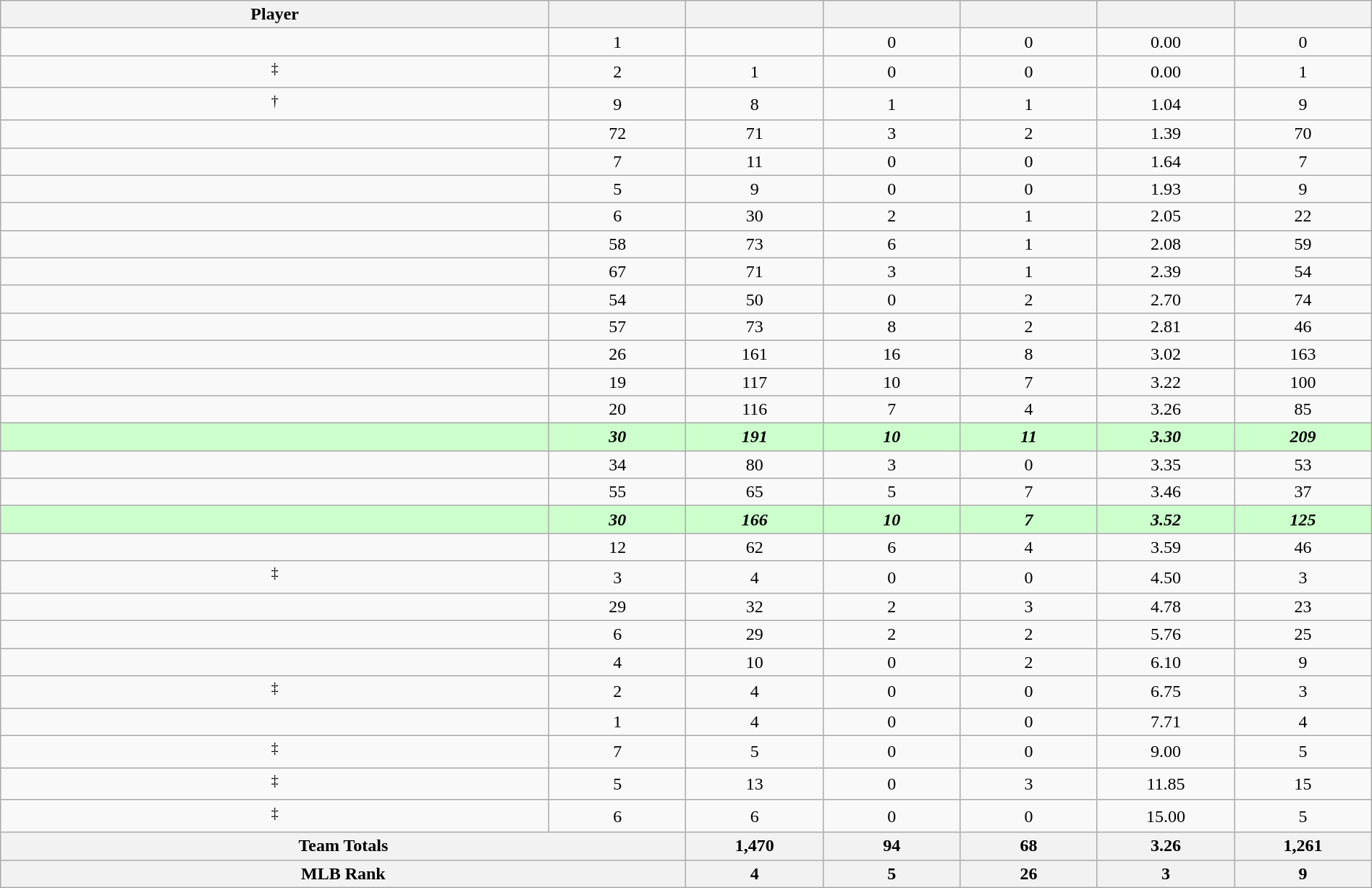<table class="wikitable sortable" style="text-align:center;" width="100%">
<tr>
<th width="40%">Player</th>
<th width="10%"></th>
<th width="10%" data-sort-type="number"></th>
<th width="10%"></th>
<th width="10%"></th>
<th width="10%"></th>
<th width="10%"></th>
</tr>
<tr>
<td></td>
<td>1</td>
<td></td>
<td>0</td>
<td>0</td>
<td>0.00</td>
<td>0</td>
</tr>
<tr>
<td><sup>‡</sup></td>
<td>2</td>
<td>1</td>
<td>0</td>
<td>0</td>
<td>0.00</td>
<td>1</td>
</tr>
<tr>
<td><sup>†</sup></td>
<td>9</td>
<td>8</td>
<td>1</td>
<td>1</td>
<td>1.04</td>
<td>9</td>
</tr>
<tr>
<td></td>
<td>72</td>
<td>71</td>
<td>3</td>
<td>2</td>
<td>1.39</td>
<td>70</td>
</tr>
<tr>
<td></td>
<td>7</td>
<td>11</td>
<td>0</td>
<td>0</td>
<td>1.64</td>
<td>7</td>
</tr>
<tr>
<td></td>
<td>5</td>
<td>9</td>
<td>0</td>
<td>0</td>
<td>1.93</td>
<td>9</td>
</tr>
<tr>
<td></td>
<td>6</td>
<td>30</td>
<td>2</td>
<td>1</td>
<td>2.05</td>
<td>22</td>
</tr>
<tr>
<td></td>
<td>58</td>
<td>73</td>
<td>6</td>
<td>1</td>
<td>2.08</td>
<td>59</td>
</tr>
<tr>
<td></td>
<td>67</td>
<td>71</td>
<td>3</td>
<td>1</td>
<td>2.39</td>
<td>54</td>
</tr>
<tr>
<td></td>
<td>54</td>
<td>50</td>
<td>0</td>
<td>2</td>
<td>2.70</td>
<td>74</td>
</tr>
<tr>
<td></td>
<td>57</td>
<td>73</td>
<td>8</td>
<td>2</td>
<td>2.81</td>
<td>46</td>
</tr>
<tr>
<td></td>
<td>26</td>
<td>161</td>
<td>16</td>
<td>8</td>
<td>3.02</td>
<td>163</td>
</tr>
<tr>
<td></td>
<td>19</td>
<td>117</td>
<td>10</td>
<td>7</td>
<td>3.22</td>
<td>100</td>
</tr>
<tr>
<td></td>
<td>20</td>
<td>116</td>
<td>7</td>
<td>4</td>
<td>3.26</td>
<td>85</td>
</tr>
<tr style="background:#cfc; font-weight:bold; font-style:italic;">
<td></td>
<td>30</td>
<td>191</td>
<td>10</td>
<td>11</td>
<td>3.30</td>
<td>209</td>
</tr>
<tr>
<td></td>
<td>34</td>
<td>80</td>
<td>3</td>
<td>0</td>
<td>3.35</td>
<td>53</td>
</tr>
<tr>
<td></td>
<td>55</td>
<td>65</td>
<td>5</td>
<td>7</td>
<td>3.46</td>
<td>37</td>
</tr>
<tr style="background:#cfc; font-weight:bold; font-style:italic;">
<td></td>
<td>30</td>
<td>166</td>
<td>10</td>
<td>7</td>
<td>3.52</td>
<td>125</td>
</tr>
<tr>
<td></td>
<td>12</td>
<td>62</td>
<td>6</td>
<td>4</td>
<td>3.59</td>
<td>46</td>
</tr>
<tr>
<td><sup>‡</sup></td>
<td>3</td>
<td>4</td>
<td>0</td>
<td>0</td>
<td>4.50</td>
<td>3</td>
</tr>
<tr>
<td></td>
<td>29</td>
<td>32</td>
<td>2</td>
<td>3</td>
<td>4.78</td>
<td>23</td>
</tr>
<tr>
<td></td>
<td>6</td>
<td>29</td>
<td>2</td>
<td>2</td>
<td>5.76</td>
<td>25</td>
</tr>
<tr>
<td></td>
<td>4</td>
<td>10</td>
<td>0</td>
<td>2</td>
<td>6.10</td>
<td>9</td>
</tr>
<tr>
<td><sup>‡</sup></td>
<td>2</td>
<td>4</td>
<td>0</td>
<td>0</td>
<td>6.75</td>
<td>3</td>
</tr>
<tr>
<td></td>
<td>1</td>
<td>4</td>
<td>0</td>
<td>0</td>
<td>7.71</td>
<td>4</td>
</tr>
<tr>
<td><sup>‡</sup></td>
<td>7</td>
<td>5</td>
<td>0</td>
<td>0</td>
<td>9.00</td>
<td>5</td>
</tr>
<tr>
<td><sup>‡</sup></td>
<td>5</td>
<td>13</td>
<td>0</td>
<td>3</td>
<td>11.85</td>
<td>15</td>
</tr>
<tr>
<td><sup>‡</sup></td>
<td>6</td>
<td>6</td>
<td>0</td>
<td>0</td>
<td>15.00</td>
<td>5</td>
</tr>
<tr>
<th colspan="2">Team Totals</th>
<th>1,470</th>
<th>94</th>
<th>68</th>
<th>3.26</th>
<th>1,261</th>
</tr>
<tr>
<th colspan="2">MLB Rank</th>
<th>4</th>
<th>5</th>
<th>26</th>
<th>3</th>
<th>9</th>
</tr>
</table>
